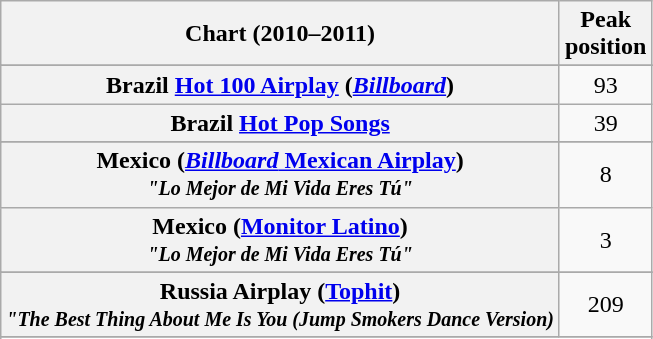<table class="wikitable sortable plainrowheaders" style="text-align:center">
<tr>
<th scope="col">Chart (2010–2011)</th>
<th scope="col">Peak<br>position</th>
</tr>
<tr>
</tr>
<tr>
</tr>
<tr>
<th scope="row">Brazil <a href='#'>Hot 100 Airplay</a> (<em><a href='#'>Billboard</a></em>)</th>
<td>93</td>
</tr>
<tr>
<th scope="row">Brazil <a href='#'>Hot Pop Songs</a></th>
<td>39</td>
</tr>
<tr>
</tr>
<tr>
<th scope="row">Mexico (<a href='#'><em>Billboard</em> Mexican Airplay</a>)<br><small><em>"Lo Mejor de Mi Vida Eres Tú"</em></small></th>
<td>8</td>
</tr>
<tr>
<th scope="row">Mexico (<a href='#'>Monitor Latino</a>)<br><small><em>"Lo Mejor de Mi Vida Eres Tú"</em></small></th>
<td>3</td>
</tr>
<tr>
</tr>
<tr>
<th scope="row">Russia Airplay (<a href='#'>Tophit</a>)<br><small><em>"The Best Thing About Me Is You (Jump Smokers Dance Version)</em></small></th>
<td>209</td>
</tr>
<tr>
</tr>
<tr>
</tr>
<tr>
</tr>
<tr>
</tr>
<tr>
</tr>
</table>
